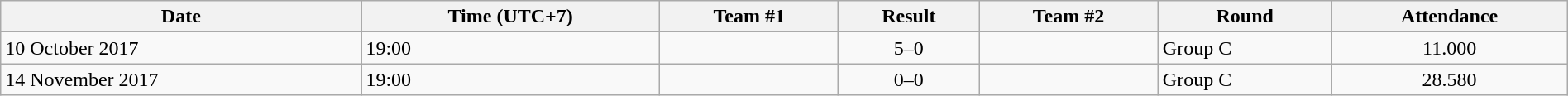<table class="wikitable" style="text-align:left; width:100%;">
<tr>
<th>Date</th>
<th>Time (UTC+7)</th>
<th>Team #1</th>
<th>Result</th>
<th>Team #2</th>
<th>Round</th>
<th>Attendance</th>
</tr>
<tr>
<td>10 October 2017</td>
<td>19:00</td>
<td></td>
<td style="text-align:center;">5–0</td>
<td></td>
<td>Group C</td>
<td style="text-align:center;">11.000</td>
</tr>
<tr>
<td>14 November 2017</td>
<td>19:00</td>
<td></td>
<td style="text-align:center;">0–0</td>
<td></td>
<td>Group C</td>
<td style="text-align:center;">28.580</td>
</tr>
</table>
